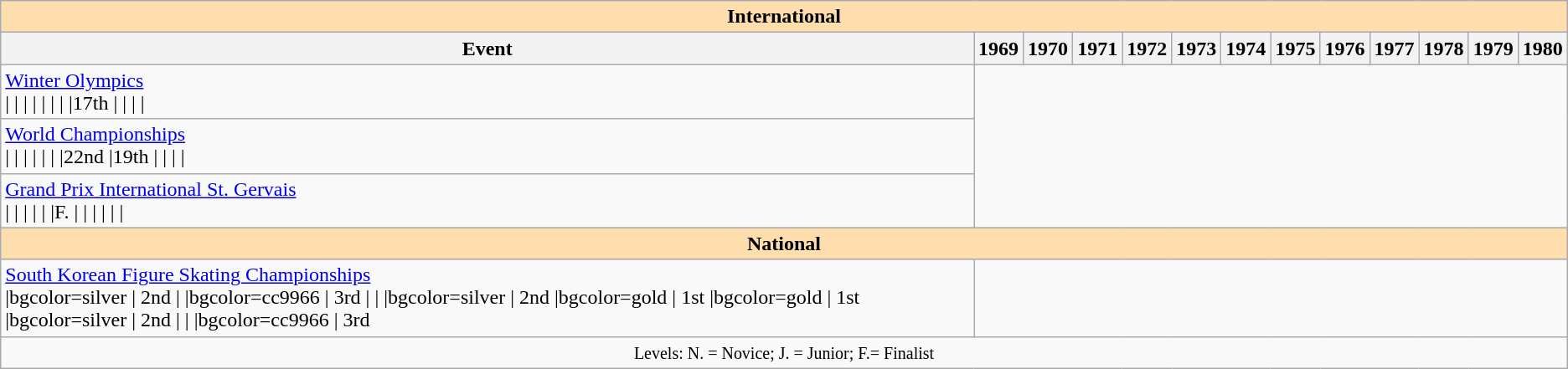<table class="wikitable" style="text-align:center">
<tr>
<th style="background-color: #ffdead; " colspan=13 align=center><strong>International</strong></th>
</tr>
<tr>
<th>Event</th>
<th>1969</th>
<th>1970</th>
<th>1971</th>
<th>1972</th>
<th>1973</th>
<th>1974</th>
<th>1975</th>
<th>1976</th>
<th>1977</th>
<th>1978</th>
<th>1979</th>
<th>1980</th>
</tr>
<tr>
<td align=left><a href='#'>Winter Olympics</a><br>|
|
|
|
|
|
|
|17th
|
|
|
|</td>
</tr>
<tr>
<td align=left><a href='#'>World Championships</a><br>|
|
|
|
|
|
|22nd
|19th
|
|
|
|</td>
</tr>
<tr>
<td align=left><a href='#'>Grand Prix International St. Gervais</a><br>|
|
|
|
|
|F.
|
|
|
|
|
|</td>
</tr>
<tr>
<th style="background-color: #ffdead; " colspan=13 align=center><strong>National</strong></th>
</tr>
<tr>
<td align=left><a href='#'>South Korean Figure Skating Championships</a><br>|bgcolor=silver | 2nd
|
|bgcolor=cc9966 | 3rd
|
|
|bgcolor=silver | 2nd
|bgcolor=gold | 1st
|bgcolor=gold | 1st
|bgcolor=silver | 2nd
|
|
|bgcolor=cc9966 | 3rd</td>
</tr>
<tr>
<td colspan=13 align=center><small> Levels: N. = Novice; J. = Junior; F.= Finalist </small></td>
</tr>
</table>
